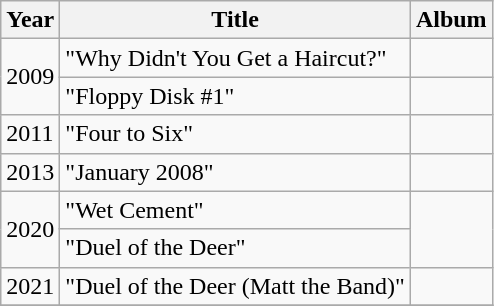<table class="wikitable">
<tr>
<th>Year</th>
<th>Title</th>
<th>Album</th>
</tr>
<tr>
<td rowspan="2">2009</td>
<td>"Why Didn't You Get a Haircut?"</td>
<td></td>
</tr>
<tr>
<td>"Floppy Disk #1"</td>
<td></td>
</tr>
<tr>
<td rowspan="1">2011</td>
<td>"Four to Six"</td>
<td></td>
</tr>
<tr>
<td rowspan="1">2013</td>
<td>"January 2008"</td>
<td></td>
</tr>
<tr>
<td rowspan="2">2020</td>
<td>"Wet Cement"</td>
<td rowspan="2"></td>
</tr>
<tr>
<td>"Duel of the Deer"</td>
</tr>
<tr>
<td>2021</td>
<td>"Duel of the Deer (Matt the Band)"</td>
<td></td>
</tr>
<tr>
</tr>
</table>
